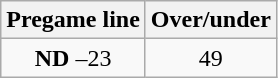<table class="wikitable">
<tr align="center">
<th style=>Pregame line</th>
<th style=>Over/under</th>
</tr>
<tr align="center">
<td><strong>ND</strong> –23</td>
<td>49</td>
</tr>
</table>
